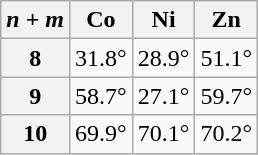<table class="wikitable floatright" style="text-align: right;">
<tr>
<th scope="col"><var>n</var> + <var>m</var></th>
<th scope="col"><abbr>Co</abbr></th>
<th scope="col"><abbr>Ni</abbr></th>
<th scope="col"><abbr>Zn</abbr></th>
</tr>
<tr>
<th scope="row">8</th>
<td>31.8°</td>
<td>28.9°</td>
<td>51.1°</td>
</tr>
<tr>
<th scope="row">9</th>
<td>58.7°</td>
<td>27.1°</td>
<td>59.7°</td>
</tr>
<tr>
<th scope="row">10</th>
<td>69.9°</td>
<td>70.1°</td>
<td>70.2°</td>
</tr>
</table>
